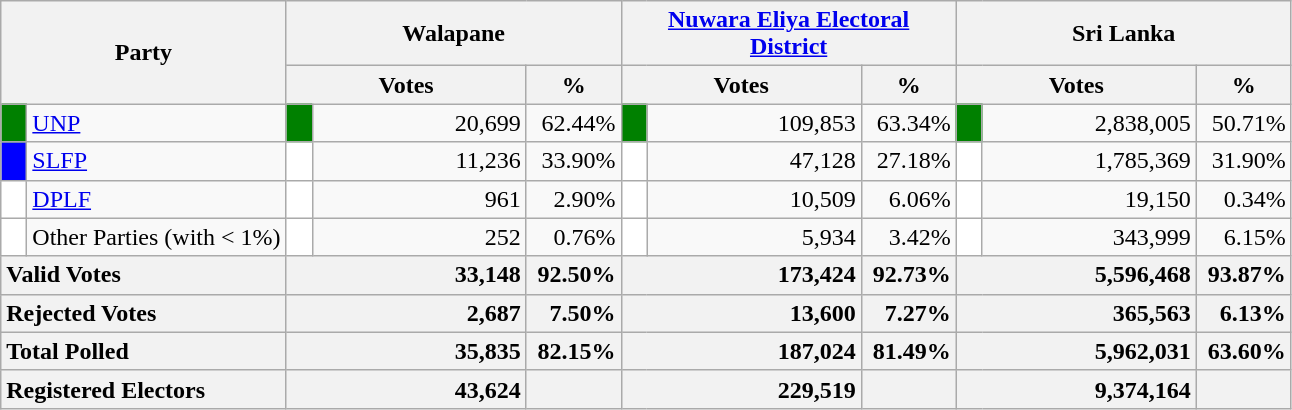<table class="wikitable">
<tr>
<th colspan="2" width="144px"rowspan="2">Party</th>
<th colspan="3" width="216px">Walapane</th>
<th colspan="3" width="216px"><a href='#'>Nuwara Eliya Electoral District</a></th>
<th colspan="3" width="216px">Sri Lanka</th>
</tr>
<tr>
<th colspan="2" width="144px">Votes</th>
<th>%</th>
<th colspan="2" width="144px">Votes</th>
<th>%</th>
<th colspan="2" width="144px">Votes</th>
<th>%</th>
</tr>
<tr>
<td style="background-color:green;" width="10px"></td>
<td style="text-align:left;"><a href='#'>UNP</a></td>
<td style="background-color:green;" width="10px"></td>
<td style="text-align:right;">20,699</td>
<td style="text-align:right;">62.44%</td>
<td style="background-color:green;" width="10px"></td>
<td style="text-align:right;">109,853</td>
<td style="text-align:right;">63.34%</td>
<td style="background-color:green;" width="10px"></td>
<td style="text-align:right;">2,838,005</td>
<td style="text-align:right;">50.71%</td>
</tr>
<tr>
<td style="background-color:blue;" width="10px"></td>
<td style="text-align:left;"><a href='#'>SLFP</a></td>
<td style="background-color:white;" width="10px"></td>
<td style="text-align:right;">11,236</td>
<td style="text-align:right;">33.90%</td>
<td style="background-color:white;" width="10px"></td>
<td style="text-align:right;">47,128</td>
<td style="text-align:right;">27.18%</td>
<td style="background-color:white;" width="10px"></td>
<td style="text-align:right;">1,785,369</td>
<td style="text-align:right;">31.90%</td>
</tr>
<tr>
<td style="background-color:white;" width="10px"></td>
<td style="text-align:left;"><a href='#'>DPLF</a></td>
<td style="background-color:white;" width="10px"></td>
<td style="text-align:right;">961</td>
<td style="text-align:right;">2.90%</td>
<td style="background-color:white;" width="10px"></td>
<td style="text-align:right;">10,509</td>
<td style="text-align:right;">6.06%</td>
<td style="background-color:white;" width="10px"></td>
<td style="text-align:right;">19,150</td>
<td style="text-align:right;">0.34%</td>
</tr>
<tr>
<td style="background-color:white;" width="10px"></td>
<td style="text-align:left;">Other Parties (with < 1%)</td>
<td style="background-color:white;" width="10px"></td>
<td style="text-align:right;">252</td>
<td style="text-align:right;">0.76%</td>
<td style="background-color:white;" width="10px"></td>
<td style="text-align:right;">5,934</td>
<td style="text-align:right;">3.42%</td>
<td style="background-color:white;" width="10px"></td>
<td style="text-align:right;">343,999</td>
<td style="text-align:right;">6.15%</td>
</tr>
<tr>
<th colspan="2" width="144px"style="text-align:left;">Valid Votes</th>
<th style="text-align:right;"colspan="2" width="144px">33,148</th>
<th style="text-align:right;">92.50%</th>
<th style="text-align:right;"colspan="2" width="144px">173,424</th>
<th style="text-align:right;">92.73%</th>
<th style="text-align:right;"colspan="2" width="144px">5,596,468</th>
<th style="text-align:right;">93.87%</th>
</tr>
<tr>
<th colspan="2" width="144px"style="text-align:left;">Rejected Votes</th>
<th style="text-align:right;"colspan="2" width="144px">2,687</th>
<th style="text-align:right;">7.50%</th>
<th style="text-align:right;"colspan="2" width="144px">13,600</th>
<th style="text-align:right;">7.27%</th>
<th style="text-align:right;"colspan="2" width="144px">365,563</th>
<th style="text-align:right;">6.13%</th>
</tr>
<tr>
<th colspan="2" width="144px"style="text-align:left;">Total Polled</th>
<th style="text-align:right;"colspan="2" width="144px">35,835</th>
<th style="text-align:right;">82.15%</th>
<th style="text-align:right;"colspan="2" width="144px">187,024</th>
<th style="text-align:right;">81.49%</th>
<th style="text-align:right;"colspan="2" width="144px">5,962,031</th>
<th style="text-align:right;">63.60%</th>
</tr>
<tr>
<th colspan="2" width="144px"style="text-align:left;">Registered Electors</th>
<th style="text-align:right;"colspan="2" width="144px">43,624</th>
<th></th>
<th style="text-align:right;"colspan="2" width="144px">229,519</th>
<th></th>
<th style="text-align:right;"colspan="2" width="144px">9,374,164</th>
<th></th>
</tr>
</table>
